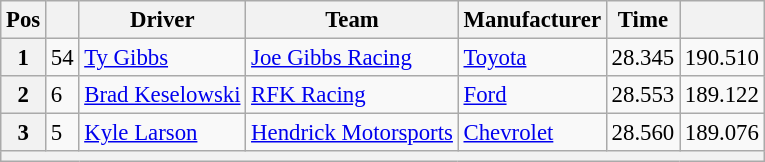<table class="wikitable" style="font-size:95%">
<tr>
<th>Pos</th>
<th></th>
<th>Driver</th>
<th>Team</th>
<th>Manufacturer</th>
<th>Time</th>
<th></th>
</tr>
<tr>
<th>1</th>
<td>54</td>
<td><a href='#'>Ty Gibbs</a></td>
<td><a href='#'>Joe Gibbs Racing</a></td>
<td><a href='#'>Toyota</a></td>
<td>28.345</td>
<td>190.510</td>
</tr>
<tr>
<th>2</th>
<td>6</td>
<td><a href='#'>Brad Keselowski</a></td>
<td><a href='#'>RFK Racing</a></td>
<td><a href='#'>Ford</a></td>
<td>28.553</td>
<td>189.122</td>
</tr>
<tr>
<th>3</th>
<td>5</td>
<td><a href='#'>Kyle Larson</a></td>
<td><a href='#'>Hendrick Motorsports</a></td>
<td><a href='#'>Chevrolet</a></td>
<td>28.560</td>
<td>189.076</td>
</tr>
<tr>
<th colspan="7"></th>
</tr>
</table>
